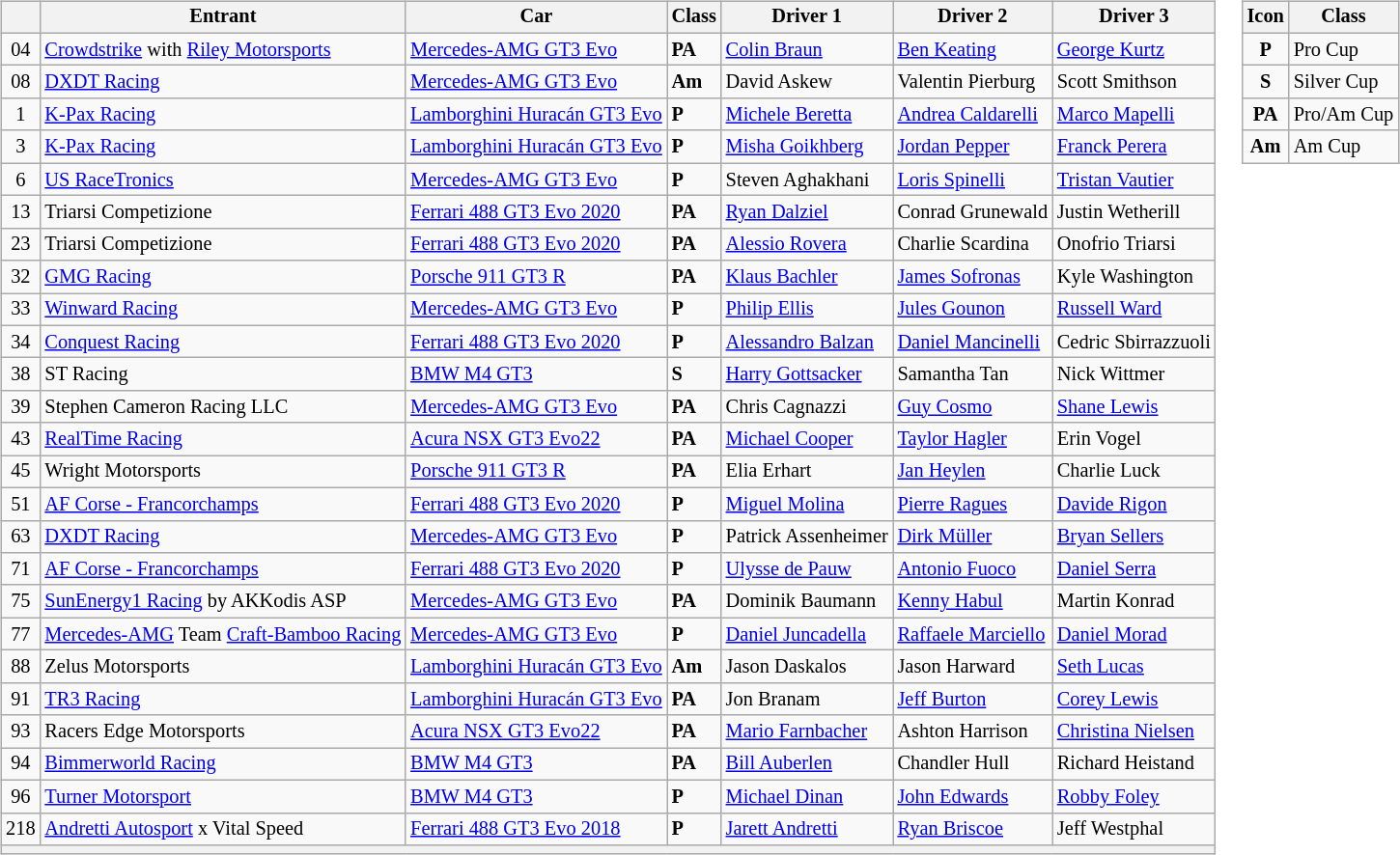<table>
<tr>
<td><br><table class="wikitable" style="font-size: 85%">
<tr>
<th></th>
<th>Entrant</th>
<th>Car</th>
<th>Class</th>
<th>Driver 1</th>
<th>Driver 2</th>
<th>Driver 3</th>
</tr>
<tr>
<td align="center">04</td>
<td> <a href='#'>Crowdstrike</a> with <a href='#'>Riley Motorsports</a></td>
<td><a href='#'>Mercedes-AMG GT3 Evo</a></td>
<td><strong><span>PA</span></strong></td>
<td> <a href='#'>Colin Braun</a></td>
<td> <a href='#'>Ben Keating</a></td>
<td> <a href='#'>George Kurtz</a></td>
</tr>
<tr>
<td align="center">08</td>
<td> <a href='#'>DXDT Racing</a></td>
<td><a href='#'>Mercedes-AMG GT3 Evo</a></td>
<td><strong><span>Am</span></strong></td>
<td> David Askew</td>
<td> Valentin Pierburg</td>
<td> Scott Smithson</td>
</tr>
<tr>
<td align="center">1</td>
<td> <a href='#'>K-Pax Racing</a></td>
<td><a href='#'>Lamborghini Huracán GT3 Evo</a></td>
<td><strong><span>P</span></strong></td>
<td> <a href='#'>Michele Beretta</a></td>
<td> <a href='#'>Andrea Caldarelli</a></td>
<td> <a href='#'>Marco Mapelli</a></td>
</tr>
<tr>
<td align="center">3</td>
<td> <a href='#'>K-Pax Racing</a></td>
<td><a href='#'>Lamborghini Huracán GT3 Evo</a></td>
<td><strong><span>P</span></strong></td>
<td> <a href='#'>Misha Goikhberg</a></td>
<td> <a href='#'>Jordan Pepper</a></td>
<td> <a href='#'>Franck Perera</a></td>
</tr>
<tr>
<td align="center">6</td>
<td> <a href='#'>US RaceTronics</a></td>
<td><a href='#'>Mercedes-AMG GT3 Evo</a></td>
<td><strong><span>P</span></strong></td>
<td> Steven Aghakhani</td>
<td> <a href='#'>Loris Spinelli</a></td>
<td> <a href='#'>Tristan Vautier</a></td>
</tr>
<tr>
<td align="center">13</td>
<td> Triarsi Competizione</td>
<td><a href='#'>Ferrari 488 GT3 Evo 2020</a></td>
<td><strong><span>PA</span></strong></td>
<td> <a href='#'>Ryan Dalziel</a></td>
<td> Conrad Grunewald</td>
<td> Justin Wetherill</td>
</tr>
<tr>
<td align="center">23</td>
<td> Triarsi Competizione</td>
<td><a href='#'>Ferrari 488 GT3 Evo 2020</a></td>
<td><strong><span>PA</span></strong></td>
<td> <a href='#'>Alessio Rovera</a></td>
<td> Charlie Scardina</td>
<td> Onofrio Triarsi</td>
</tr>
<tr>
<td align="center">32</td>
<td> <a href='#'>GMG Racing</a></td>
<td><a href='#'>Porsche 911 GT3 R</a></td>
<td><strong><span>PA</span></strong></td>
<td> <a href='#'>Klaus Bachler</a></td>
<td> <a href='#'>James Sofronas</a></td>
<td> Kyle Washington</td>
</tr>
<tr>
<td align="center">33</td>
<td> <a href='#'>Winward Racing</a></td>
<td><a href='#'>Mercedes-AMG GT3 Evo</a></td>
<td><strong><span>P</span></strong></td>
<td> <a href='#'>Philip Ellis</a></td>
<td> <a href='#'>Jules Gounon</a></td>
<td> <a href='#'>Russell Ward</a></td>
</tr>
<tr>
<td align="center">34</td>
<td> <a href='#'>Conquest Racing</a></td>
<td><a href='#'>Ferrari 488 GT3 Evo 2020</a></td>
<td><strong><span>P</span></strong></td>
<td> <a href='#'>Alessandro Balzan</a></td>
<td> <a href='#'>Daniel Mancinelli</a></td>
<td> Cedric Sbirrazzuoli</td>
</tr>
<tr>
<td align="center">38</td>
<td> ST Racing</td>
<td><a href='#'>BMW M4 GT3</a></td>
<td><strong><span>S</span></strong></td>
<td> <a href='#'>Harry Gottsacker</a></td>
<td> Samantha Tan</td>
<td> Nick Wittmer</td>
</tr>
<tr>
<td align="center">39</td>
<td> Stephen Cameron Racing LLC</td>
<td><a href='#'>Mercedes-AMG GT3 Evo</a></td>
<td><strong><span>PA</span></strong></td>
<td> Chris Cagnazzi</td>
<td> <a href='#'>Guy Cosmo</a></td>
<td> <a href='#'>Shane Lewis</a></td>
</tr>
<tr>
<td align="center">43</td>
<td> <a href='#'>RealTime Racing</a></td>
<td><a href='#'>Acura NSX GT3 Evo22</a></td>
<td><strong><span>PA</span></strong></td>
<td> <a href='#'>Michael Cooper</a></td>
<td> <a href='#'>Taylor Hagler</a></td>
<td> Erin Vogel</td>
</tr>
<tr>
<td align="center">45</td>
<td> Wright Motorsports</td>
<td><a href='#'>Porsche 911 GT3 R</a></td>
<td><strong><span>PA</span></strong></td>
<td> Elia Erhart</td>
<td> <a href='#'>Jan Heylen</a></td>
<td> Charlie Luck</td>
</tr>
<tr>
<td align="center">51</td>
<td> <a href='#'>AF Corse - Francorchamps</a></td>
<td><a href='#'>Ferrari 488 GT3 Evo 2020</a></td>
<td><strong><span>P</span></strong></td>
<td> <a href='#'>Miguel Molina</a></td>
<td> <a href='#'>Pierre Ragues</a></td>
<td> <a href='#'>Davide Rigon</a></td>
</tr>
<tr>
<td align="center">63</td>
<td> <a href='#'>DXDT Racing</a></td>
<td><a href='#'>Mercedes-AMG GT3 Evo</a></td>
<td><strong><span>P</span></strong></td>
<td> Patrick Assenheimer</td>
<td> <a href='#'>Dirk Müller</a></td>
<td> <a href='#'>Bryan Sellers</a></td>
</tr>
<tr>
<td align="center">71</td>
<td> <a href='#'>AF Corse - Francorchamps</a></td>
<td><a href='#'>Ferrari 488 GT3 Evo 2020</a></td>
<td><strong><span>P</span></strong></td>
<td> <a href='#'>Ulysse de Pauw</a></td>
<td> <a href='#'>Antonio Fuoco</a></td>
<td> <a href='#'>Daniel Serra</a></td>
</tr>
<tr>
<td align="center">75</td>
<td> <a href='#'>SunEnergy1 Racing</a> by AKKodis ASP</td>
<td><a href='#'>Mercedes-AMG GT3 Evo</a></td>
<td><strong><span>PA</span></strong></td>
<td> Dominik Baumann</td>
<td> <a href='#'>Kenny Habul</a></td>
<td> Martin Konrad</td>
</tr>
<tr>
<td align="center">77</td>
<td> <a href='#'>Mercedes-AMG</a> Team <a href='#'>Craft-Bamboo Racing</a></td>
<td><a href='#'>Mercedes-AMG GT3 Evo</a></td>
<td><strong><span>P</span></strong></td>
<td> <a href='#'>Daniel Juncadella</a></td>
<td> <a href='#'>Raffaele Marciello</a></td>
<td> <a href='#'>Daniel Morad</a></td>
</tr>
<tr>
<td align="center">88</td>
<td> Zelus Motorsports</td>
<td><a href='#'>Lamborghini Huracán GT3 Evo</a></td>
<td><strong><span>Am</span></strong></td>
<td> Jason Daskalos</td>
<td> Jason Harward</td>
<td> <a href='#'>Seth Lucas</a></td>
</tr>
<tr>
<td align="center">91</td>
<td> <a href='#'>TR3 Racing</a></td>
<td><a href='#'>Lamborghini Huracán GT3 Evo</a></td>
<td><strong><span>PA</span></strong></td>
<td> Jon Branam</td>
<td> <a href='#'>Jeff Burton</a></td>
<td> <a href='#'>Corey Lewis</a></td>
</tr>
<tr>
<td align="center">93</td>
<td> Racers Edge Motorsports</td>
<td><a href='#'>Acura NSX GT3 Evo22</a></td>
<td><strong><span>PA</span></strong></td>
<td> <a href='#'>Mario Farnbacher</a></td>
<td> Ashton Harrison</td>
<td> <a href='#'>Christina Nielsen</a></td>
</tr>
<tr>
<td align="center">94</td>
<td> <a href='#'>Bimmerworld Racing</a></td>
<td><a href='#'>BMW M4 GT3</a></td>
<td><strong><span>PA</span></strong></td>
<td> <a href='#'>Bill Auberlen</a></td>
<td> Chandler Hull</td>
<td> Richard Heistand</td>
</tr>
<tr>
<td align="center">96</td>
<td> <a href='#'>Turner Motorsport</a></td>
<td><a href='#'>BMW M4 GT3</a></td>
<td><strong><span>P</span></strong></td>
<td> <a href='#'>Michael Dinan</a></td>
<td> <a href='#'>John Edwards</a></td>
<td> <a href='#'>Robby Foley</a></td>
</tr>
<tr>
<td align="center">218</td>
<td> <a href='#'>Andretti Autosport</a> x Vital Speed</td>
<td><a href='#'>Ferrari 488 GT3 Evo 2018</a></td>
<td><strong><span>P</span></strong></td>
<td> <a href='#'>Jarett Andretti</a></td>
<td> <a href='#'>Ryan Briscoe</a></td>
<td> Jeff Westphal</td>
</tr>
<tr>
<th colspan=7></th>
</tr>
</table>
</td>
<td valign="top"><br><table class="wikitable" style="font-size:85%;">
<tr>
<th>Icon</th>
<th>Class</th>
</tr>
<tr>
<td align=center><strong><span>P</span></strong></td>
<td>Pro Cup</td>
</tr>
<tr>
<td align=center><strong><span>S</span></strong></td>
<td>Silver Cup</td>
</tr>
<tr>
<td align=center><strong><span>PA</span></strong></td>
<td>Pro/Am Cup</td>
</tr>
<tr>
<td align=center><strong><span>Am</span></strong></td>
<td>Am Cup</td>
</tr>
</table>
</td>
</tr>
</table>
